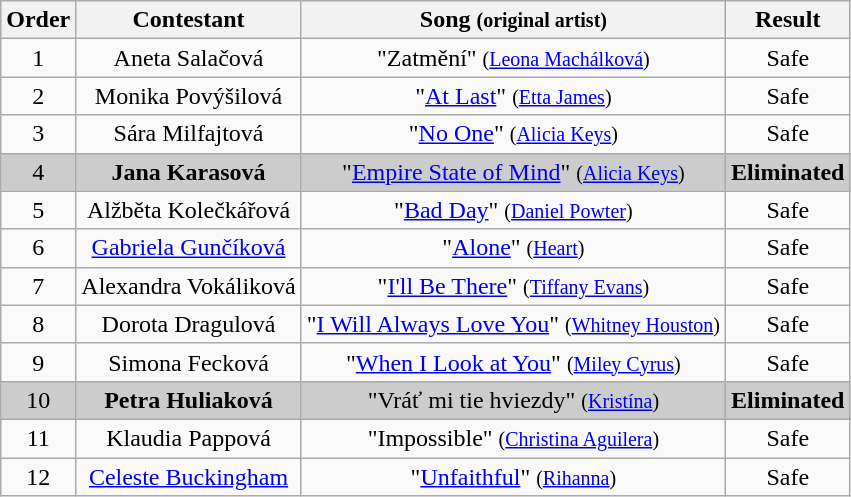<table class="wikitable plainrowheaders" style="text-align:center;">
<tr>
<th scope="col">Order</th>
<th scope="col">Contestant</th>
<th scope="col">Song <small>(original artist)</small></th>
<th scope="col">Result</th>
</tr>
<tr>
<td>1</td>
<td>Aneta Salačová</td>
<td>"Zatmění" <small>(<a href='#'>Leona Machálková</a>)</small></td>
<td>Safe</td>
</tr>
<tr>
<td>2</td>
<td>Monika Povýšilová</td>
<td>"<a href='#'>At Last</a>" <small>(<a href='#'>Etta James</a>)</small></td>
<td>Safe</td>
</tr>
<tr>
<td>3</td>
<td>Sára Milfajtová</td>
<td>"<a href='#'>No One</a>" <small>(<a href='#'>Alicia Keys</a>)</small></td>
<td>Safe</td>
</tr>
<tr style="background:#ccc;">
<td>4</td>
<td><strong>Jana Karasová</strong></td>
<td>"<a href='#'>Empire State of Mind</a>" <small>(<a href='#'>Alicia Keys</a>)</small></td>
<td><strong>Eliminated</strong></td>
</tr>
<tr>
<td>5</td>
<td>Alžběta Kolečkářová</td>
<td>"<a href='#'>Bad Day</a>" <small>(<a href='#'>Daniel Powter</a>)</small></td>
<td>Safe</td>
</tr>
<tr>
<td>6</td>
<td><a href='#'>Gabriela Gunčíková</a></td>
<td>"<a href='#'>Alone</a>" <small>(<a href='#'>Heart</a>)</small></td>
<td>Safe</td>
</tr>
<tr>
<td>7</td>
<td>Alexandra Vokáliková</td>
<td>"<a href='#'>I'll Be There</a>" <small>(<a href='#'>Tiffany Evans</a>)</small></td>
<td>Safe</td>
</tr>
<tr>
<td>8</td>
<td>Dorota Dragulová</td>
<td>"<a href='#'>I Will Always Love You</a>" <small>(<a href='#'>Whitney Houston</a>)</small></td>
<td>Safe</td>
</tr>
<tr>
<td>9</td>
<td>Simona Fecková</td>
<td>"<a href='#'>When I Look at You</a>" <small>(<a href='#'>Miley Cyrus</a>)</small></td>
<td>Safe</td>
</tr>
<tr style="background:#ccc;">
<td>10</td>
<td><strong>Petra Huliaková</strong></td>
<td>"Vráť mi tie hviezdy" <small>(<a href='#'>Kristína</a>)</small></td>
<td><strong>Eliminated</strong></td>
</tr>
<tr>
<td>11</td>
<td>Klaudia Pappová</td>
<td>"Impossible" <small>(<a href='#'>Christina Aguilera</a>)</small></td>
<td>Safe</td>
</tr>
<tr>
<td>12</td>
<td><a href='#'>Celeste Buckingham</a></td>
<td>"<a href='#'>Unfaithful</a>" <small>(<a href='#'>Rihanna</a>)</small></td>
<td>Safe</td>
</tr>
</table>
